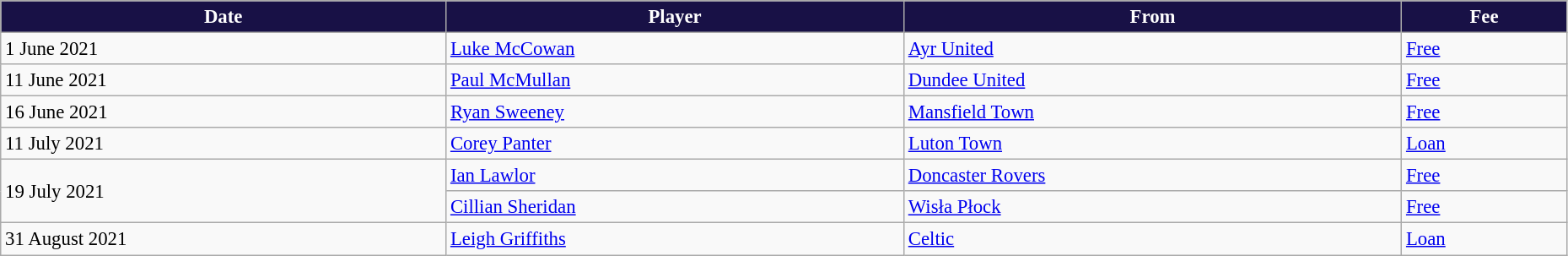<table class="wikitable" style="text-align:left; font-size:95%;width:98%;">
<tr>
<th style="background:#181146; color:white;">Date</th>
<th style="background:#181146; color:white;">Player</th>
<th style="background:#181146; color:white;">From</th>
<th style="background:#181146; color:white;">Fee</th>
</tr>
<tr>
<td>1 June 2021</td>
<td> <a href='#'>Luke McCowan</a></td>
<td> <a href='#'>Ayr United</a></td>
<td><a href='#'>Free</a></td>
</tr>
<tr>
<td>11 June 2021</td>
<td> <a href='#'>Paul McMullan</a></td>
<td> <a href='#'>Dundee United</a></td>
<td><a href='#'>Free</a></td>
</tr>
<tr>
<td>16 June 2021</td>
<td> <a href='#'>Ryan Sweeney</a></td>
<td> <a href='#'>Mansfield Town</a></td>
<td><a href='#'>Free</a></td>
</tr>
<tr>
<td>11 July 2021</td>
<td> <a href='#'>Corey Panter</a></td>
<td> <a href='#'>Luton Town</a></td>
<td><a href='#'>Loan</a></td>
</tr>
<tr>
<td rowspan="2">19 July 2021</td>
<td> <a href='#'>Ian Lawlor</a></td>
<td> <a href='#'>Doncaster Rovers</a></td>
<td><a href='#'>Free</a></td>
</tr>
<tr>
<td> <a href='#'>Cillian Sheridan</a></td>
<td> <a href='#'>Wisła Płock</a></td>
<td><a href='#'>Free</a></td>
</tr>
<tr>
<td>31 August 2021</td>
<td> <a href='#'>Leigh Griffiths</a></td>
<td> <a href='#'>Celtic</a></td>
<td><a href='#'>Loan</a></td>
</tr>
</table>
